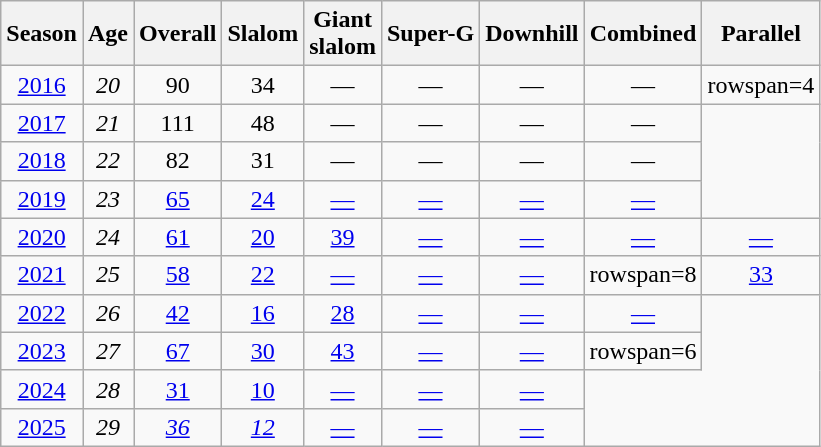<table class=wikitable style="text-align:center">
<tr>
<th>Season</th>
<th>Age</th>
<th>Overall</th>
<th>Slalom</th>
<th>Giant<br>slalom</th>
<th>Super-G</th>
<th>Downhill</th>
<th>Combined</th>
<th>Parallel</th>
</tr>
<tr>
<td><a href='#'>2016</a></td>
<td><em>20</em></td>
<td>90</td>
<td>34</td>
<td>—</td>
<td>—</td>
<td>—</td>
<td>—</td>
<td>rowspan=4 </td>
</tr>
<tr>
<td><a href='#'>2017</a></td>
<td><em>21</em></td>
<td>111</td>
<td>48</td>
<td>—</td>
<td>—</td>
<td>—</td>
<td>—</td>
</tr>
<tr>
<td><a href='#'>2018</a></td>
<td><em>22</em></td>
<td>82</td>
<td>31</td>
<td>—</td>
<td>—</td>
<td>—</td>
<td>—</td>
</tr>
<tr>
<td><a href='#'>2019</a></td>
<td><em>23</em></td>
<td><a href='#'>65</a></td>
<td><a href='#'>24</a></td>
<td><a href='#'>—</a></td>
<td><a href='#'>—</a></td>
<td><a href='#'>—</a></td>
<td><a href='#'>—</a></td>
</tr>
<tr>
<td><a href='#'>2020</a></td>
<td><em>24</em></td>
<td><a href='#'>61</a></td>
<td><a href='#'>20</a></td>
<td><a href='#'>39</a></td>
<td><a href='#'>—</a></td>
<td><a href='#'>—</a></td>
<td><a href='#'>—</a></td>
<td><a href='#'>—</a></td>
</tr>
<tr>
<td><a href='#'>2021</a></td>
<td><em>25</em></td>
<td><a href='#'>58</a></td>
<td><a href='#'>22</a></td>
<td><a href='#'>—</a></td>
<td><a href='#'>—</a></td>
<td><a href='#'>—</a></td>
<td>rowspan=8 </td>
<td><a href='#'>33</a></td>
</tr>
<tr>
<td><a href='#'>2022</a></td>
<td><em>26</em></td>
<td><a href='#'>42</a></td>
<td><a href='#'>16</a></td>
<td><a href='#'>28</a></td>
<td><a href='#'>—</a></td>
<td><a href='#'>—</a></td>
<td><a href='#'>—</a></td>
</tr>
<tr>
<td><a href='#'>2023</a></td>
<td><em>27</em></td>
<td><a href='#'>67</a></td>
<td><a href='#'>30</a></td>
<td><a href='#'>43</a></td>
<td><a href='#'>—</a></td>
<td><a href='#'>—</a></td>
<td>rowspan=6 </td>
</tr>
<tr>
<td><a href='#'>2024</a></td>
<td><em>28</em></td>
<td><a href='#'>31</a></td>
<td><a href='#'>10</a></td>
<td><a href='#'>—</a></td>
<td><a href='#'>—</a></td>
<td><a href='#'>—</a></td>
</tr>
<tr>
<td><a href='#'>2025</a></td>
<td><em>29</em></td>
<td><a href='#'><em>36</em></a></td>
<td><a href='#'><em>12</em></a></td>
<td><a href='#'>—</a></td>
<td><a href='#'>—</a></td>
<td><a href='#'>—</a></td>
</tr>
</table>
